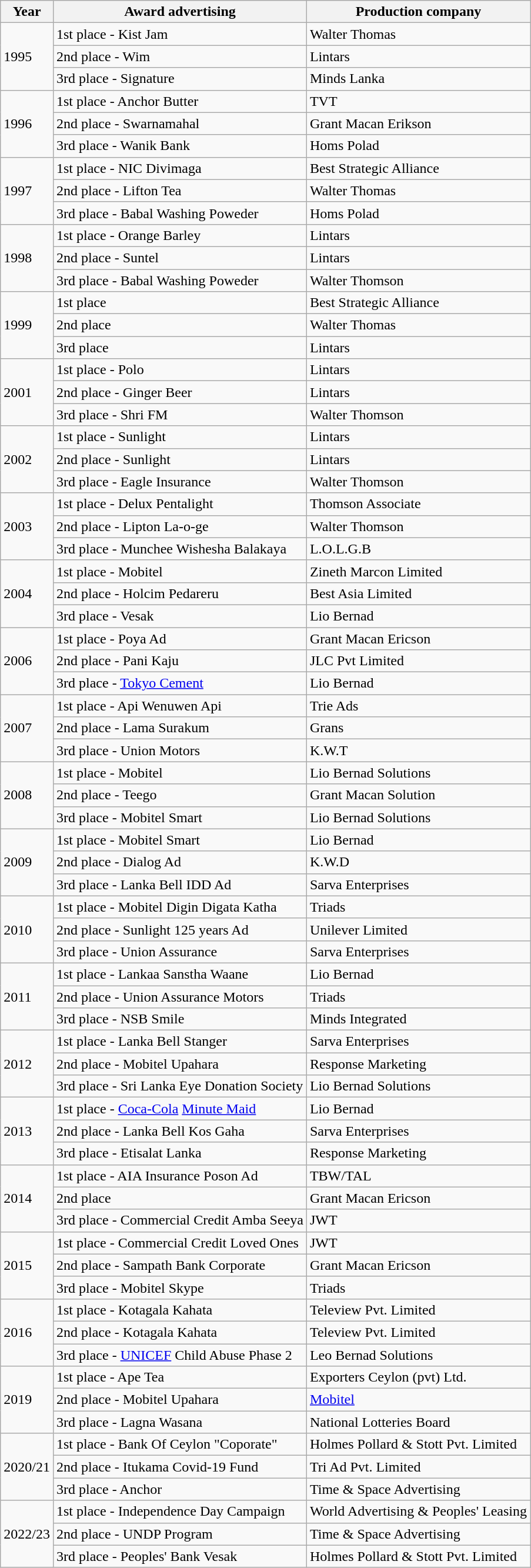<table class="wikitable">
<tr>
<th>Year</th>
<th>Award advertising</th>
<th>Production company</th>
</tr>
<tr>
<td rowspan="3">1995</td>
<td>1st place - Kist Jam</td>
<td>Walter Thomas</td>
</tr>
<tr>
<td>2nd place - Wim</td>
<td>Lintars</td>
</tr>
<tr>
<td>3rd place - Signature</td>
<td>Minds Lanka</td>
</tr>
<tr>
<td rowspan="3">1996</td>
<td>1st place - Anchor Butter</td>
<td>TVT</td>
</tr>
<tr>
<td>2nd place - Swarnamahal</td>
<td>Grant Macan Erikson</td>
</tr>
<tr>
<td>3rd place - Wanik Bank</td>
<td>Homs Polad</td>
</tr>
<tr>
<td rowspan="3">1997</td>
<td>1st place - NIC Divimaga</td>
<td>Best Strategic Alliance</td>
</tr>
<tr>
<td>2nd place - Lifton Tea</td>
<td>Walter Thomas</td>
</tr>
<tr>
<td>3rd place - Babal Washing Poweder</td>
<td>Homs Polad</td>
</tr>
<tr>
<td rowspan="3">1998</td>
<td>1st place - Orange Barley</td>
<td>Lintars</td>
</tr>
<tr>
<td>2nd place - Suntel</td>
<td>Lintars</td>
</tr>
<tr>
<td>3rd place - Babal Washing Poweder</td>
<td>Walter Thomson</td>
</tr>
<tr>
<td rowspan="3">1999</td>
<td>1st place</td>
<td>Best Strategic Alliance</td>
</tr>
<tr>
<td>2nd place</td>
<td>Walter Thomas</td>
</tr>
<tr>
<td>3rd place</td>
<td>Lintars</td>
</tr>
<tr>
<td rowspan="3">2001</td>
<td>1st place - Polo</td>
<td>Lintars</td>
</tr>
<tr>
<td>2nd place - Ginger Beer</td>
<td>Lintars</td>
</tr>
<tr>
<td>3rd place - Shri FM</td>
<td>Walter Thomson</td>
</tr>
<tr>
<td rowspan="3">2002</td>
<td>1st place - Sunlight</td>
<td>Lintars</td>
</tr>
<tr>
<td>2nd place - Sunlight</td>
<td>Lintars</td>
</tr>
<tr>
<td>3rd place - Eagle Insurance</td>
<td>Walter Thomson</td>
</tr>
<tr>
<td rowspan="3">2003</td>
<td>1st place - Delux Pentalight</td>
<td>Thomson Associate</td>
</tr>
<tr>
<td>2nd place - Lipton La-o-ge</td>
<td>Walter Thomson</td>
</tr>
<tr>
<td>3rd place - Munchee Wishesha Balakaya</td>
<td>L.O.L.G.B</td>
</tr>
<tr>
<td rowspan="3">2004</td>
<td>1st place - Mobitel</td>
<td>Zineth Marcon Limited</td>
</tr>
<tr>
<td>2nd place - Holcim Pedareru</td>
<td>Best Asia Limited</td>
</tr>
<tr>
<td>3rd place - Vesak</td>
<td>Lio Bernad</td>
</tr>
<tr>
<td rowspan="3">2006</td>
<td>1st place - Poya Ad</td>
<td>Grant Macan Ericson</td>
</tr>
<tr>
<td>2nd place - Pani Kaju</td>
<td>JLC Pvt Limited</td>
</tr>
<tr>
<td>3rd place - <a href='#'>Tokyo Cement</a></td>
<td>Lio Bernad</td>
</tr>
<tr>
<td rowspan="3">2007</td>
<td>1st place - Api Wenuwen Api</td>
<td>Trie Ads</td>
</tr>
<tr>
<td>2nd place - Lama Surakum</td>
<td>Grans</td>
</tr>
<tr>
<td>3rd place - Union Motors</td>
<td>K.W.T</td>
</tr>
<tr>
<td rowspan="3">2008</td>
<td>1st place - Mobitel</td>
<td>Lio Bernad Solutions</td>
</tr>
<tr>
<td>2nd place - Teego</td>
<td>Grant Macan Solution</td>
</tr>
<tr>
<td>3rd place - Mobitel Smart</td>
<td>Lio Bernad Solutions</td>
</tr>
<tr>
<td rowspan="3">2009</td>
<td>1st place - Mobitel Smart</td>
<td>Lio Bernad</td>
</tr>
<tr>
<td>2nd place - Dialog Ad</td>
<td>K.W.D</td>
</tr>
<tr>
<td>3rd place - Lanka Bell IDD Ad</td>
<td>Sarva Enterprises</td>
</tr>
<tr>
<td rowspan="3">2010</td>
<td>1st place - Mobitel Digin Digata Katha</td>
<td>Triads</td>
</tr>
<tr>
<td>2nd place - Sunlight 125 years Ad</td>
<td>Unilever Limited</td>
</tr>
<tr>
<td>3rd place - Union Assurance</td>
<td>Sarva Enterprises</td>
</tr>
<tr>
<td rowspan="3">2011</td>
<td>1st place - Lankaa Sanstha Waane</td>
<td>Lio Bernad</td>
</tr>
<tr>
<td>2nd place - Union Assurance Motors</td>
<td>Triads</td>
</tr>
<tr>
<td>3rd place - NSB Smile</td>
<td>Minds Integrated</td>
</tr>
<tr>
<td rowspan="3">2012</td>
<td>1st place - Lanka Bell Stanger</td>
<td>Sarva Enterprises</td>
</tr>
<tr>
<td>2nd place - Mobitel Upahara</td>
<td>Response Marketing</td>
</tr>
<tr>
<td>3rd place - Sri Lanka Eye Donation Society</td>
<td>Lio Bernad Solutions</td>
</tr>
<tr>
<td rowspan="3">2013</td>
<td>1st place - <a href='#'>Coca-Cola</a> <a href='#'>Minute Maid</a></td>
<td>Lio Bernad</td>
</tr>
<tr>
<td>2nd place - Lanka Bell Kos Gaha</td>
<td>Sarva Enterprises</td>
</tr>
<tr>
<td>3rd place - Etisalat Lanka</td>
<td>Response Marketing</td>
</tr>
<tr>
<td rowspan="3">2014</td>
<td>1st place - AIA Insurance Poson Ad</td>
<td>TBW/TAL</td>
</tr>
<tr>
<td>2nd place</td>
<td>Grant Macan Ericson</td>
</tr>
<tr>
<td>3rd place - Commercial Credit Amba Seeya</td>
<td>JWT</td>
</tr>
<tr>
<td rowspan="3">2015</td>
<td>1st place - Commercial Credit Loved Ones</td>
<td>JWT</td>
</tr>
<tr>
<td>2nd place - Sampath Bank Corporate</td>
<td>Grant Macan Ericson</td>
</tr>
<tr>
<td>3rd place - Mobitel Skype</td>
<td>Triads</td>
</tr>
<tr>
<td rowspan="3">2016</td>
<td>1st place - Kotagala Kahata</td>
<td>Teleview Pvt. Limited</td>
</tr>
<tr>
<td>2nd place - Kotagala Kahata</td>
<td>Teleview Pvt. Limited</td>
</tr>
<tr>
<td>3rd place - <a href='#'>UNICEF</a> Child Abuse Phase 2</td>
<td>Leo Bernad Solutions</td>
</tr>
<tr>
<td rowspan="3">2019</td>
<td>1st place - Ape Tea</td>
<td>Exporters Ceylon (pvt) Ltd.</td>
</tr>
<tr>
<td>2nd place - Mobitel Upahara</td>
<td><a href='#'>Mobitel</a></td>
</tr>
<tr>
<td>3rd place - Lagna Wasana</td>
<td>National Lotteries Board</td>
</tr>
<tr>
<td rowspan="3">2020/21</td>
<td>1st place - Bank Of Ceylon "Coporate"</td>
<td>Holmes Pollard & Stott Pvt. Limited</td>
</tr>
<tr>
<td>2nd place - Itukama Covid-19 Fund</td>
<td>Tri Ad Pvt. Limited</td>
</tr>
<tr>
<td>3rd place - Anchor</td>
<td>Time & Space Advertising</td>
</tr>
<tr>
<td rowspan="3">2022/23</td>
<td>1st place - Independence Day Campaign</td>
<td>World Advertising & Peoples' Leasing</td>
</tr>
<tr>
<td>2nd place - UNDP Program</td>
<td>Time & Space Advertising</td>
</tr>
<tr>
<td>3rd place - Peoples' Bank Vesak</td>
<td>Holmes Pollard & Stott Pvt. Limited</td>
</tr>
</table>
